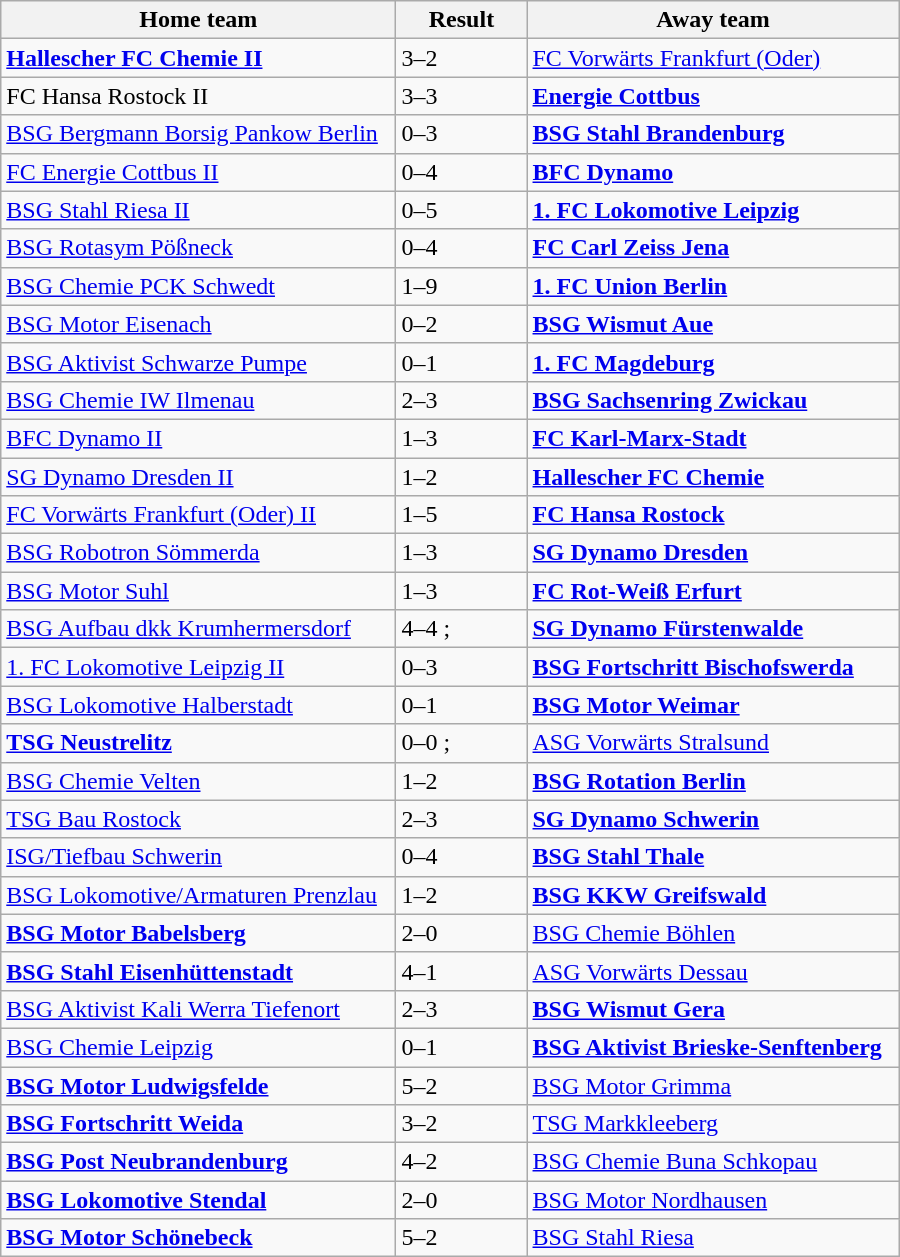<table class="wikitable" style="width:600px;">
<tr>
<th>Home team</th>
<th style="width:80px;">Result</th>
<th>Away team</th>
</tr>
<tr>
<td><strong><a href='#'>Hallescher FC Chemie II</a></strong></td>
<td>3–2</td>
<td><a href='#'>FC Vorwärts Frankfurt (Oder)</a></td>
</tr>
<tr>
<td>FC Hansa Rostock II</td>
<td>3–3  </td>
<td><strong><a href='#'>Energie Cottbus</a></strong></td>
</tr>
<tr>
<td><a href='#'>BSG Bergmann Borsig Pankow Berlin</a></td>
<td>0–3</td>
<td><strong><a href='#'>BSG Stahl Brandenburg</a></strong></td>
</tr>
<tr>
<td><a href='#'>FC Energie Cottbus II</a></td>
<td>0–4</td>
<td><strong><a href='#'>BFC Dynamo</a></strong></td>
</tr>
<tr>
<td><a href='#'>BSG Stahl Riesa II</a></td>
<td>0–5</td>
<td><strong><a href='#'>1. FC Lokomotive Leipzig</a></strong></td>
</tr>
<tr>
<td><a href='#'>BSG Rotasym Pößneck</a></td>
<td>0–4</td>
<td><strong><a href='#'>FC Carl Zeiss Jena</a></strong></td>
</tr>
<tr>
<td><a href='#'>BSG Chemie PCK Schwedt</a></td>
<td>1–9</td>
<td><strong><a href='#'>1. FC Union Berlin</a></strong></td>
</tr>
<tr>
<td><a href='#'>BSG Motor Eisenach</a></td>
<td>0–2</td>
<td><strong><a href='#'>BSG Wismut Aue</a></strong></td>
</tr>
<tr>
<td><a href='#'>BSG Aktivist Schwarze Pumpe</a></td>
<td>0–1</td>
<td><strong><a href='#'>1. FC Magdeburg</a></strong></td>
</tr>
<tr>
<td><a href='#'>BSG Chemie IW Ilmenau</a></td>
<td>2–3</td>
<td><strong><a href='#'>BSG Sachsenring Zwickau</a></strong></td>
</tr>
<tr>
<td><a href='#'>BFC Dynamo II</a></td>
<td>1–3 </td>
<td><strong><a href='#'>FC Karl-Marx-Stadt</a></strong></td>
</tr>
<tr>
<td><a href='#'>SG Dynamo Dresden II</a></td>
<td>1–2</td>
<td><strong><a href='#'>Hallescher FC Chemie</a></strong></td>
</tr>
<tr>
<td><a href='#'>FC Vorwärts Frankfurt (Oder) II</a></td>
<td>1–5</td>
<td><strong><a href='#'>FC Hansa Rostock</a></strong></td>
</tr>
<tr>
<td><a href='#'>BSG Robotron Sömmerda</a></td>
<td>1–3</td>
<td><strong><a href='#'>SG Dynamo Dresden</a></strong></td>
</tr>
<tr>
<td><a href='#'>BSG Motor Suhl</a></td>
<td>1–3</td>
<td><strong><a href='#'>FC Rot-Weiß Erfurt</a></strong></td>
</tr>
<tr>
<td><a href='#'>BSG Aufbau dkk Krumhermersdorf</a></td>
<td>4–4 ; </td>
<td><strong><a href='#'>SG Dynamo Fürstenwalde</a></strong></td>
</tr>
<tr>
<td><a href='#'>1. FC Lokomotive Leipzig II</a></td>
<td>0–3</td>
<td><strong><a href='#'>BSG Fortschritt Bischofswerda</a></strong></td>
</tr>
<tr>
<td><a href='#'>BSG Lokomotive Halberstadt</a></td>
<td>0–1</td>
<td><strong><a href='#'>BSG Motor Weimar</a></strong></td>
</tr>
<tr>
<td><strong><a href='#'>TSG Neustrelitz</a></strong></td>
<td>0–0 ; </td>
<td><a href='#'>ASG Vorwärts Stralsund</a></td>
</tr>
<tr>
<td><a href='#'>BSG Chemie Velten</a></td>
<td>1–2</td>
<td><strong><a href='#'>BSG Rotation Berlin</a></strong></td>
</tr>
<tr>
<td><a href='#'>TSG Bau Rostock</a></td>
<td>2–3</td>
<td><strong><a href='#'>SG Dynamo Schwerin</a></strong></td>
</tr>
<tr>
<td><a href='#'>ISG/Tiefbau Schwerin</a></td>
<td>0–4</td>
<td><strong><a href='#'>BSG Stahl Thale</a></strong></td>
</tr>
<tr>
<td><a href='#'>BSG Lokomotive/Armaturen Prenzlau</a></td>
<td>1–2</td>
<td><strong><a href='#'>BSG KKW Greifswald</a></strong></td>
</tr>
<tr>
<td><strong><a href='#'>BSG Motor Babelsberg</a></strong></td>
<td>2–0</td>
<td><a href='#'>BSG Chemie Böhlen</a></td>
</tr>
<tr>
<td><strong><a href='#'>BSG Stahl Eisenhüttenstadt</a></strong></td>
<td>4–1 </td>
<td><a href='#'>ASG Vorwärts Dessau</a></td>
</tr>
<tr>
<td><a href='#'>BSG Aktivist Kali Werra Tiefenort</a></td>
<td>2–3</td>
<td><strong><a href='#'>BSG Wismut Gera</a></strong></td>
</tr>
<tr>
<td><a href='#'>BSG Chemie Leipzig</a></td>
<td>0–1</td>
<td><strong><a href='#'>BSG Aktivist Brieske-Senftenberg</a></strong></td>
</tr>
<tr>
<td><strong><a href='#'>BSG Motor Ludwigsfelde</a></strong></td>
<td>5–2</td>
<td><a href='#'>BSG Motor Grimma</a></td>
</tr>
<tr>
<td><strong><a href='#'>BSG Fortschritt Weida</a></strong></td>
<td>3–2</td>
<td><a href='#'>TSG Markkleeberg</a></td>
</tr>
<tr>
<td><strong><a href='#'>BSG Post Neubrandenburg</a></strong></td>
<td>4–2</td>
<td><a href='#'>BSG Chemie Buna Schkopau</a></td>
</tr>
<tr>
<td><strong><a href='#'>BSG Lokomotive Stendal</a></strong></td>
<td>2–0</td>
<td><a href='#'>BSG Motor Nordhausen</a></td>
</tr>
<tr>
<td><strong><a href='#'>BSG Motor Schönebeck</a></strong></td>
<td>5–2</td>
<td><a href='#'>BSG Stahl Riesa</a></td>
</tr>
</table>
